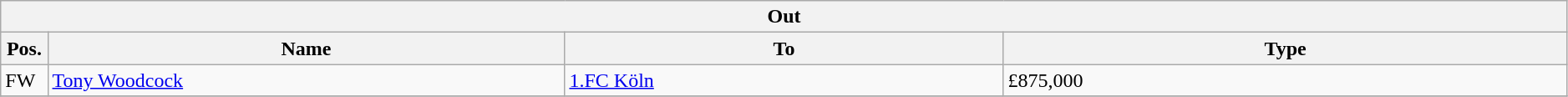<table class="wikitable" style="font-size:100%;width:99%;">
<tr>
<th colspan="4">Out</th>
</tr>
<tr>
<th width=3%>Pos.</th>
<th width=33%>Name</th>
<th width=28%>To</th>
<th width=36%>Type</th>
</tr>
<tr>
<td>FW</td>
<td><a href='#'>Tony Woodcock</a></td>
<td><a href='#'>1.FC Köln</a></td>
<td>£875,000	</td>
</tr>
<tr>
</tr>
</table>
